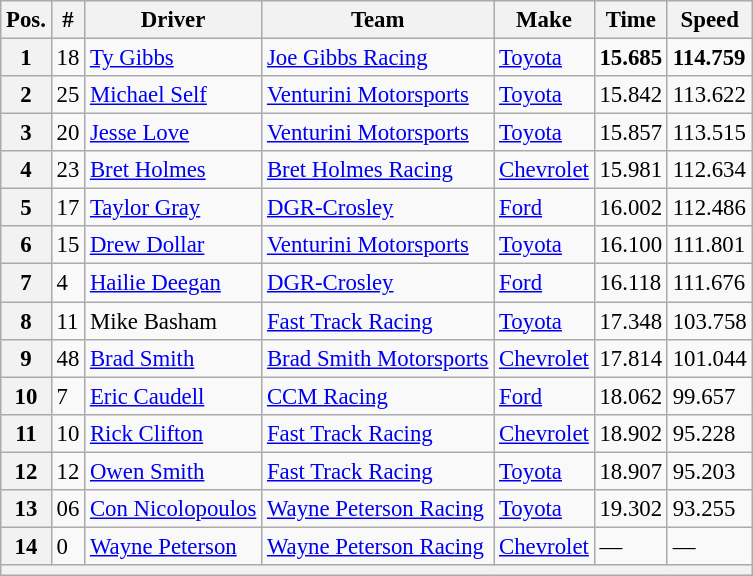<table class="wikitable" style="font-size:95%">
<tr>
<th>Pos.</th>
<th>#</th>
<th>Driver</th>
<th>Team</th>
<th>Make</th>
<th>Time</th>
<th>Speed</th>
</tr>
<tr>
<th>1</th>
<td>18</td>
<td><a href='#'>Ty Gibbs</a></td>
<td><a href='#'>Joe Gibbs Racing</a></td>
<td><a href='#'>Toyota</a></td>
<td><strong>15.685</strong></td>
<td><strong>114.759</strong></td>
</tr>
<tr>
<th>2</th>
<td>25</td>
<td><a href='#'>Michael Self</a></td>
<td><a href='#'>Venturini Motorsports</a></td>
<td><a href='#'>Toyota</a></td>
<td>15.842</td>
<td>113.622</td>
</tr>
<tr>
<th>3</th>
<td>20</td>
<td><a href='#'>Jesse Love</a></td>
<td><a href='#'>Venturini Motorsports</a></td>
<td><a href='#'>Toyota</a></td>
<td>15.857</td>
<td>113.515</td>
</tr>
<tr>
<th>4</th>
<td>23</td>
<td><a href='#'>Bret Holmes</a></td>
<td><a href='#'>Bret Holmes Racing</a></td>
<td><a href='#'>Chevrolet</a></td>
<td>15.981</td>
<td>112.634</td>
</tr>
<tr>
<th>5</th>
<td>17</td>
<td><a href='#'>Taylor Gray</a></td>
<td><a href='#'>DGR-Crosley</a></td>
<td><a href='#'>Ford</a></td>
<td>16.002</td>
<td>112.486</td>
</tr>
<tr>
<th>6</th>
<td>15</td>
<td><a href='#'>Drew Dollar</a></td>
<td><a href='#'>Venturini Motorsports</a></td>
<td><a href='#'>Toyota</a></td>
<td>16.100</td>
<td>111.801</td>
</tr>
<tr>
<th>7</th>
<td>4</td>
<td><a href='#'>Hailie Deegan</a></td>
<td><a href='#'>DGR-Crosley</a></td>
<td><a href='#'>Ford</a></td>
<td>16.118</td>
<td>111.676</td>
</tr>
<tr>
<th>8</th>
<td>11</td>
<td>Mike Basham</td>
<td><a href='#'>Fast Track Racing</a></td>
<td><a href='#'>Toyota</a></td>
<td>17.348</td>
<td>103.758</td>
</tr>
<tr>
<th>9</th>
<td>48</td>
<td><a href='#'>Brad Smith</a></td>
<td><a href='#'>Brad Smith Motorsports</a></td>
<td><a href='#'>Chevrolet</a></td>
<td>17.814</td>
<td>101.044</td>
</tr>
<tr>
<th>10</th>
<td>7</td>
<td><a href='#'>Eric Caudell</a></td>
<td><a href='#'>CCM Racing</a></td>
<td><a href='#'>Ford</a></td>
<td>18.062</td>
<td>99.657</td>
</tr>
<tr>
<th>11</th>
<td>10</td>
<td><a href='#'>Rick Clifton</a></td>
<td><a href='#'>Fast Track Racing</a></td>
<td><a href='#'>Chevrolet</a></td>
<td>18.902</td>
<td>95.228</td>
</tr>
<tr>
<th>12</th>
<td>12</td>
<td><a href='#'>Owen Smith</a></td>
<td><a href='#'>Fast Track Racing</a></td>
<td><a href='#'>Toyota</a></td>
<td>18.907</td>
<td>95.203</td>
</tr>
<tr>
<th>13</th>
<td>06</td>
<td><a href='#'>Con Nicolopoulos</a></td>
<td><a href='#'>Wayne Peterson Racing</a></td>
<td><a href='#'>Toyota</a></td>
<td>19.302</td>
<td>93.255</td>
</tr>
<tr>
<th>14</th>
<td>0</td>
<td><a href='#'>Wayne Peterson</a></td>
<td><a href='#'>Wayne Peterson Racing</a></td>
<td><a href='#'>Chevrolet</a></td>
<td>—</td>
<td>—</td>
</tr>
<tr>
<th colspan="7"></th>
</tr>
</table>
